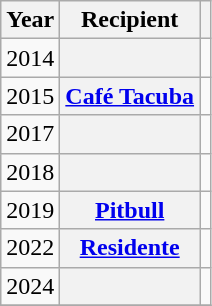<table class="wikitable plainrowheaders sortable" style="text-align:center">
<tr>
<th scope=col>Year</th>
<th scope=col>Recipient</th>
<th scope=col class=unsortable></th>
</tr>
<tr>
<td>2014</td>
<th scope=row style="text-align:center;"></th>
<td></td>
</tr>
<tr>
<td>2015</td>
<th scope=row style="text-align:center;"><a href='#'>Café Tacuba</a></th>
<td></td>
</tr>
<tr>
<td>2017</td>
<th scope=row style="text-align:center;"></th>
<td></td>
</tr>
<tr>
<td>2018</td>
<th scope=row style="text-align:center;"></th>
<td></td>
</tr>
<tr>
<td>2019</td>
<th scope=row style="text-align:center;"><a href='#'>Pitbull</a></th>
<td></td>
</tr>
<tr>
<td>2022</td>
<th scope=row style="text-align:center;"><a href='#'>Residente</a></th>
<td></td>
</tr>
<tr>
<td>2024</td>
<th scope=row style="text-align:center;"></th>
<td></td>
</tr>
<tr>
</tr>
</table>
